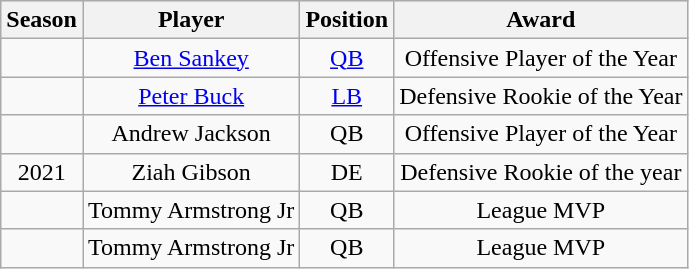<table class="wikitable" style="text-align:center">
<tr bgcolor="#efefef">
<th>Season</th>
<th>Player</th>
<th>Position</th>
<th>Award</th>
</tr>
<tr>
<td></td>
<td><a href='#'>Ben Sankey</a></td>
<td><a href='#'>QB</a></td>
<td>Offensive Player of the Year</td>
</tr>
<tr>
<td></td>
<td><a href='#'>Peter Buck</a></td>
<td><a href='#'>LB</a></td>
<td>Defensive Rookie of the Year</td>
</tr>
<tr>
<td></td>
<td>Andrew Jackson</td>
<td>QB</td>
<td>Offensive Player of the Year</td>
</tr>
<tr>
<td>2021</td>
<td>Ziah Gibson</td>
<td>DE</td>
<td>Defensive Rookie of the year</td>
</tr>
<tr>
<td></td>
<td>Tommy Armstrong Jr</td>
<td>QB</td>
<td>League MVP</td>
</tr>
<tr>
<td></td>
<td>Tommy Armstrong Jr</td>
<td>QB</td>
<td>League MVP</td>
</tr>
</table>
